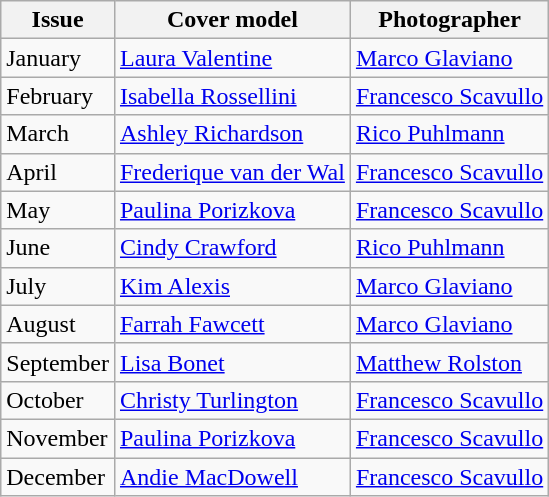<table class="sortable wikitable">
<tr>
<th>Issue</th>
<th>Cover model</th>
<th>Photographer</th>
</tr>
<tr>
<td>January</td>
<td><a href='#'>Laura Valentine</a></td>
<td><a href='#'>Marco Glaviano</a></td>
</tr>
<tr>
<td>February</td>
<td><a href='#'>Isabella Rossellini</a></td>
<td><a href='#'>Francesco Scavullo</a></td>
</tr>
<tr>
<td>March</td>
<td><a href='#'>Ashley Richardson</a></td>
<td><a href='#'>Rico Puhlmann</a></td>
</tr>
<tr>
<td>April</td>
<td><a href='#'>Frederique van der Wal</a></td>
<td><a href='#'>Francesco Scavullo</a></td>
</tr>
<tr>
<td>May</td>
<td><a href='#'>Paulina Porizkova</a></td>
<td><a href='#'>Francesco Scavullo</a></td>
</tr>
<tr>
<td>June</td>
<td><a href='#'>Cindy Crawford</a></td>
<td><a href='#'>Rico Puhlmann</a></td>
</tr>
<tr>
<td>July</td>
<td><a href='#'>Kim Alexis</a></td>
<td><a href='#'>Marco Glaviano</a></td>
</tr>
<tr>
<td>August</td>
<td><a href='#'>Farrah Fawcett</a></td>
<td><a href='#'>Marco Glaviano</a></td>
</tr>
<tr>
<td>September</td>
<td><a href='#'>Lisa Bonet</a></td>
<td><a href='#'>Matthew Rolston</a></td>
</tr>
<tr>
<td>October</td>
<td><a href='#'>Christy Turlington</a></td>
<td><a href='#'>Francesco Scavullo</a></td>
</tr>
<tr>
<td>November</td>
<td><a href='#'>Paulina Porizkova</a></td>
<td><a href='#'>Francesco Scavullo</a></td>
</tr>
<tr>
<td>December</td>
<td><a href='#'>Andie MacDowell</a></td>
<td><a href='#'>Francesco Scavullo</a></td>
</tr>
</table>
